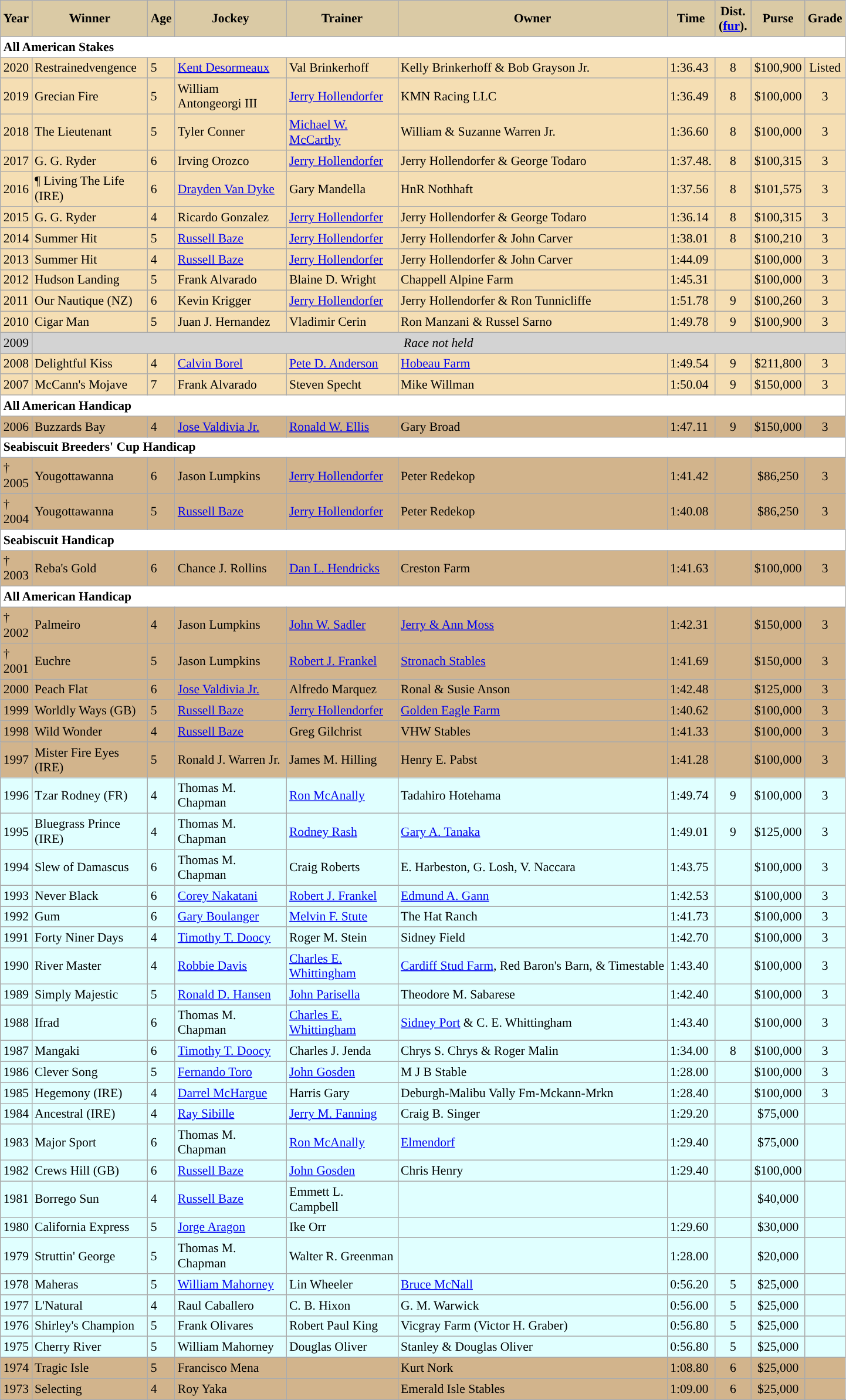<table class="wikitable sortable" style="font-size:90%; background:White">
<tr>
<th style="background-color:#DACAA5; width:25px">Year<br></th>
<th style="background-color:#DACAA5; width:125px">Winner<br></th>
<th style="background-color:#DACAA5; width:20px">Age<br></th>
<th style="background-color:#DACAA5; width:120px">Jockey<br></th>
<th style="background-color:#DACAA5; width:120px">Trainer<br></th>
<th style="background-color:#DACAA5;">Owner<br></th>
<th style="background-color:#DACAA5; width:40px" align=center>Time<br></th>
<th style="background-color:#DACAA5; width:35px">Dist.<br>(<a href='#'>fur</a>).</th>
<th style="background-color:#DACAA5; width:45px">Purse<br></th>
<th style="background-color:#DACAA5; width:30px">Grade <br></th>
</tr>
<tr bgcolor=white>
<td align=left colspan=10><strong>All American Stakes</strong></td>
</tr>
<tr style="background: wheat;">
<td>2020</td>
<td>Restrainedvengence</td>
<td>5</td>
<td><a href='#'>Kent Desormeaux</a></td>
<td>Val Brinkerhoff</td>
<td>Kelly Brinkerhoff & Bob Grayson Jr.</td>
<td>1:36.43</td>
<td align=center>8</td>
<td align=center>$100,900</td>
<td align=center>Listed</td>
</tr>
<tr style="background: wheat;">
<td>2019</td>
<td>Grecian Fire</td>
<td>5</td>
<td>William Antongeorgi III</td>
<td><a href='#'>Jerry Hollendorfer</a></td>
<td>KMN Racing LLC</td>
<td>1:36.49</td>
<td align=center>8</td>
<td align=center>$100,000</td>
<td align=center>3</td>
</tr>
<tr style="background: wheat;">
<td>2018</td>
<td>The Lieutenant</td>
<td>5</td>
<td>Tyler Conner</td>
<td><a href='#'>Michael W. McCarthy</a></td>
<td>William & Suzanne Warren Jr.</td>
<td>1:36.60</td>
<td align=center>8</td>
<td align=center>$100,000</td>
<td align=center>3</td>
</tr>
<tr style="background: wheat;">
<td>2017</td>
<td>G. G. Ryder</td>
<td>6</td>
<td>Irving Orozco</td>
<td><a href='#'>Jerry Hollendorfer</a></td>
<td>Jerry Hollendorfer & George Todaro</td>
<td>1:37.48.</td>
<td align=center>8</td>
<td align=center>$100,315</td>
<td align=center>3</td>
</tr>
<tr style="background: wheat;">
<td>2016</td>
<td>¶ Living The Life (IRE)</td>
<td>6</td>
<td><a href='#'>Drayden Van Dyke</a></td>
<td>Gary Mandella</td>
<td>HnR Nothhaft</td>
<td>1:37.56</td>
<td align=center>8</td>
<td align=center>$101,575</td>
<td align=center>3</td>
</tr>
<tr style="background: wheat;">
<td>2015</td>
<td>G. G. Ryder</td>
<td>4</td>
<td>Ricardo Gonzalez</td>
<td><a href='#'>Jerry Hollendorfer</a></td>
<td>Jerry Hollendorfer & George Todaro</td>
<td>1:36.14</td>
<td align=center>8</td>
<td align=center>$100,315</td>
<td align=center>3</td>
</tr>
<tr style="background: wheat;">
<td>2014</td>
<td>Summer Hit</td>
<td>5</td>
<td><a href='#'>Russell Baze</a></td>
<td><a href='#'>Jerry Hollendorfer</a></td>
<td>Jerry Hollendorfer & John Carver</td>
<td>1:38.01</td>
<td align=center>8</td>
<td align=center>$100,210</td>
<td align=center>3</td>
</tr>
<tr style="background: wheat;">
<td>2013</td>
<td>Summer Hit</td>
<td>4</td>
<td><a href='#'>Russell Baze</a></td>
<td><a href='#'>Jerry Hollendorfer</a></td>
<td>Jerry Hollendorfer & John Carver</td>
<td>1:44.09</td>
<td align=center></td>
<td align=center>$100,000</td>
<td align=center>3</td>
</tr>
<tr style="background: wheat;">
<td>2012</td>
<td>Hudson Landing</td>
<td>5</td>
<td>Frank Alvarado</td>
<td>Blaine D. Wright</td>
<td>Chappell Alpine Farm</td>
<td>1:45.31</td>
<td align=center></td>
<td align=center>$100,000</td>
<td align=center>3</td>
</tr>
<tr style="background: wheat;">
<td>2011</td>
<td>Our Nautique (NZ)</td>
<td>6</td>
<td>Kevin Krigger</td>
<td><a href='#'>Jerry Hollendorfer</a></td>
<td>Jerry  Hollendorfer & Ron Tunnicliffe</td>
<td>1:51.78</td>
<td align=center>9</td>
<td align=center>$100,260</td>
<td align=center>3</td>
</tr>
<tr style="background: wheat;">
<td>2010</td>
<td>Cigar Man</td>
<td>5</td>
<td>Juan J. Hernandez</td>
<td>Vladimir Cerin</td>
<td>Ron Manzani & Russel Sarno</td>
<td>1:49.78</td>
<td align=center>9</td>
<td align=center>$100,900</td>
<td align=center>3</td>
</tr>
<tr bgcolor=lightgray>
<td>2009</td>
<td align=center colspan=9><em>Race not held</em></td>
</tr>
<tr style="background: wheat;">
<td>2008</td>
<td>Delightful Kiss</td>
<td>4</td>
<td><a href='#'>Calvin Borel</a></td>
<td><a href='#'>Pete D. Anderson</a></td>
<td><a href='#'>Hobeau Farm</a></td>
<td>1:49.54</td>
<td align=center>9</td>
<td align=center>$211,800</td>
<td align=center>3</td>
</tr>
<tr style="background: wheat;">
<td>2007</td>
<td>McCann's Mojave</td>
<td>7</td>
<td>Frank Alvarado</td>
<td>Steven Specht</td>
<td>Mike Willman</td>
<td>1:50.04</td>
<td align=center>9</td>
<td align=center>$150,000</td>
<td align=center>3</td>
</tr>
<tr bgcolor=white>
<td align=left colspan=10><strong>All American Handicap</strong></td>
</tr>
<tr bgcolor=tan>
<td>2006</td>
<td>Buzzards Bay</td>
<td>4</td>
<td><a href='#'>Jose Valdivia Jr.</a></td>
<td><a href='#'>Ronald W. Ellis</a></td>
<td>Gary Broad</td>
<td>1:47.11</td>
<td align=center>9</td>
<td align=center>$150,000</td>
<td align=center>3</td>
</tr>
<tr bgcolor=white>
<td align=left colspan=10><strong>Seabiscuit Breeders' Cup Handicap</strong></td>
</tr>
<tr bgcolor=tan>
<td>† 2005</td>
<td>Yougottawanna</td>
<td>6</td>
<td>Jason Lumpkins</td>
<td><a href='#'>Jerry Hollendorfer</a></td>
<td>Peter Redekop</td>
<td>1:41.42</td>
<td align=center></td>
<td align=center>$86,250</td>
<td align=center>3</td>
</tr>
<tr bgcolor=tan>
<td>† 2004</td>
<td>Yougottawanna</td>
<td>5</td>
<td><a href='#'>Russell Baze</a></td>
<td><a href='#'>Jerry Hollendorfer</a></td>
<td>Peter Redekop</td>
<td>1:40.08</td>
<td align=center></td>
<td align=center>$86,250</td>
<td align=center>3</td>
</tr>
<tr bgcolor=white>
<td align=left colspan=10><strong>Seabiscuit Handicap</strong></td>
</tr>
<tr bgcolor=tan>
<td>† 2003</td>
<td>Reba's Gold</td>
<td>6</td>
<td>Chance J. Rollins</td>
<td><a href='#'>Dan L. Hendricks</a></td>
<td>Creston Farm</td>
<td>1:41.63</td>
<td align=center></td>
<td align=center>$100,000</td>
<td align=center>3</td>
</tr>
<tr bgcolor=white>
<td align=left colspan=10><strong>All American Handicap</strong></td>
</tr>
<tr bgcolor=tan>
<td>† 2002</td>
<td>Palmeiro</td>
<td>4</td>
<td>Jason Lumpkins</td>
<td><a href='#'>John W. Sadler</a></td>
<td><a href='#'>Jerry & Ann Moss</a></td>
<td>1:42.31</td>
<td align=center></td>
<td align=center>$150,000</td>
<td align=center>3</td>
</tr>
<tr bgcolor=tan>
<td>† 2001</td>
<td>Euchre</td>
<td>5</td>
<td>Jason Lumpkins</td>
<td><a href='#'>Robert J. Frankel</a></td>
<td><a href='#'>Stronach Stables</a></td>
<td>1:41.69</td>
<td align=center></td>
<td align=center>$150,000</td>
<td align=center>3</td>
</tr>
<tr bgcolor=tan>
<td>2000</td>
<td>Peach Flat</td>
<td>6</td>
<td><a href='#'>Jose Valdivia Jr.</a></td>
<td>Alfredo Marquez</td>
<td>Ronal & Susie Anson</td>
<td>1:42.48</td>
<td align=center></td>
<td align=center>$125,000</td>
<td align=center>3</td>
</tr>
<tr bgcolor=tan>
<td>1999</td>
<td>Worldly Ways (GB)</td>
<td>5</td>
<td><a href='#'>Russell Baze</a></td>
<td><a href='#'>Jerry Hollendorfer</a></td>
<td><a href='#'>Golden Eagle Farm</a></td>
<td>1:40.62</td>
<td align=center></td>
<td align=center>$100,000</td>
<td align=center>3</td>
</tr>
<tr bgcolor=tan>
<td>1998</td>
<td>Wild Wonder</td>
<td>4</td>
<td><a href='#'>Russell Baze</a></td>
<td>Greg Gilchrist</td>
<td>VHW Stables</td>
<td>1:41.33</td>
<td align=center></td>
<td align=center>$100,000</td>
<td align=center>3</td>
</tr>
<tr bgcolor=tan>
<td>1997</td>
<td>Mister Fire Eyes (IRE)</td>
<td>5</td>
<td>Ronald J. Warren Jr.</td>
<td>James M. Hilling</td>
<td>Henry E. Pabst</td>
<td>1:41.28</td>
<td align=center></td>
<td align=center>$100,000</td>
<td align=center>3</td>
</tr>
<tr bgcolor=LightCyan>
<td>1996</td>
<td>Tzar Rodney (FR)</td>
<td>4</td>
<td>Thomas M. Chapman</td>
<td><a href='#'>Ron McAnally</a></td>
<td>Tadahiro Hotehama</td>
<td>1:49.74</td>
<td align=center>9</td>
<td align=center>$100,000</td>
<td align=center>3</td>
</tr>
<tr bgcolor=LightCyan>
<td>1995</td>
<td>Bluegrass Prince (IRE)</td>
<td>4</td>
<td>Thomas M. Chapman</td>
<td><a href='#'>Rodney Rash</a></td>
<td><a href='#'>Gary A. Tanaka</a></td>
<td>1:49.01</td>
<td align=center>9</td>
<td align=center>$125,000</td>
<td align=center>3</td>
</tr>
<tr bgcolor=LightCyan>
<td>1994</td>
<td>Slew of Damascus</td>
<td>6</td>
<td>Thomas M. Chapman</td>
<td>Craig Roberts</td>
<td>E. Harbeston, G. Losh, V. Naccara</td>
<td>1:43.75</td>
<td align=center></td>
<td align=center>$100,000</td>
<td align=center>3</td>
</tr>
<tr bgcolor=LightCyan>
<td>1993</td>
<td>Never Black</td>
<td>6</td>
<td><a href='#'>Corey Nakatani</a></td>
<td><a href='#'>Robert J. Frankel</a></td>
<td><a href='#'>Edmund A. Gann</a></td>
<td>1:42.53</td>
<td align=center></td>
<td align=center>$100,000</td>
<td align=center>3</td>
</tr>
<tr bgcolor=LightCyan>
<td>1992</td>
<td>Gum</td>
<td>6</td>
<td><a href='#'>Gary Boulanger</a></td>
<td><a href='#'>Melvin F. Stute</a></td>
<td>The Hat Ranch</td>
<td>1:41.73</td>
<td align=center></td>
<td align=center>$100,000</td>
<td align=center>3</td>
</tr>
<tr bgcolor=LightCyan>
<td>1991</td>
<td>Forty Niner Days</td>
<td>4</td>
<td><a href='#'>Timothy T. Doocy</a></td>
<td>Roger M. Stein</td>
<td>Sidney Field</td>
<td>1:42.70</td>
<td align=center></td>
<td align=center>$100,000</td>
<td align=center>3</td>
</tr>
<tr bgcolor=LightCyan>
<td>1990</td>
<td>River Master</td>
<td>4</td>
<td><a href='#'>Robbie Davis</a></td>
<td><a href='#'>Charles E. Whittingham</a></td>
<td><a href='#'>Cardiff Stud Farm</a>, Red Baron's Barn, & Timestable</td>
<td>1:43.40</td>
<td align=center></td>
<td align=center>$100,000</td>
<td align=center>3</td>
</tr>
<tr bgcolor=LightCyan>
<td>1989</td>
<td>Simply Majestic</td>
<td>5</td>
<td><a href='#'>Ronald D. Hansen</a></td>
<td><a href='#'>John Parisella</a></td>
<td>Theodore M. Sabarese</td>
<td>1:42.40</td>
<td align=center></td>
<td align=center>$100,000</td>
<td align=center>3</td>
</tr>
<tr bgcolor=LightCyan>
<td>1988</td>
<td>Ifrad</td>
<td>6</td>
<td>Thomas M. Chapman</td>
<td><a href='#'>Charles E. Whittingham </a></td>
<td><a href='#'>Sidney Port</a> & C. E. Whittingham</td>
<td>1:43.40</td>
<td align=center></td>
<td align=center>$100,000</td>
<td align=center>3</td>
</tr>
<tr bgcolor=LightCyan>
<td>1987</td>
<td>Mangaki</td>
<td>6</td>
<td><a href='#'>Timothy T. Doocy</a></td>
<td>Charles J. Jenda</td>
<td>Chrys S. Chrys & Roger Malin</td>
<td>1:34.00</td>
<td align=center>8</td>
<td align=center>$100,000</td>
<td align=center>3</td>
</tr>
<tr bgcolor=LightCyan>
<td>1986</td>
<td>Clever Song</td>
<td>5</td>
<td><a href='#'>Fernando Toro</a></td>
<td><a href='#'>John Gosden</a></td>
<td>M J B Stable</td>
<td>1:28.00</td>
<td align=center></td>
<td align=center>$100,000</td>
<td align=center>3</td>
</tr>
<tr bgcolor=LightCyan>
<td>1985</td>
<td>Hegemony (IRE)</td>
<td>4</td>
<td><a href='#'>Darrel McHargue</a></td>
<td>Harris Gary</td>
<td>Deburgh-Malibu Vally Fm-Mckann-Mrkn</td>
<td>1:28.40</td>
<td align=center></td>
<td align=center>$100,000</td>
<td align=center>3</td>
</tr>
<tr bgcolor=LightCyan>
<td>1984</td>
<td>Ancestral (IRE)</td>
<td>4</td>
<td><a href='#'>Ray Sibille</a></td>
<td><a href='#'>Jerry M. Fanning</a></td>
<td>Craig B. Singer</td>
<td>1:29.20</td>
<td align=center></td>
<td align=center>$75,000</td>
<td align=center></td>
</tr>
<tr bgcolor=LightCyan>
<td>1983</td>
<td>Major Sport</td>
<td>6</td>
<td>Thomas M. Chapman</td>
<td><a href='#'>Ron McAnally</a></td>
<td><a href='#'>Elmendorf</a></td>
<td>1:29.40</td>
<td align=center></td>
<td align=center>$75,000</td>
<td align=center></td>
</tr>
<tr bgcolor=LightCyan>
<td>1982</td>
<td>Crews Hill (GB)</td>
<td>6</td>
<td><a href='#'>Russell Baze</a></td>
<td><a href='#'>John Gosden</a></td>
<td>Chris Henry</td>
<td>1:29.40</td>
<td align=center></td>
<td align=center>$100,000</td>
<td align=center></td>
</tr>
<tr bgcolor=LightCyan>
<td>1981</td>
<td>Borrego Sun</td>
<td>4</td>
<td><a href='#'>Russell Baze</a></td>
<td>Emmett L. Campbell</td>
<td></td>
<td></td>
<td align=center></td>
<td align=center>$40,000</td>
<td align=center></td>
</tr>
<tr bgcolor=LightCyan>
<td>1980</td>
<td>California Express</td>
<td>5</td>
<td><a href='#'>Jorge Aragon</a></td>
<td>Ike Orr</td>
<td></td>
<td>1:29.60</td>
<td align=center></td>
<td align=center>$30,000</td>
<td align=center></td>
</tr>
<tr bgcolor=LightCyan>
<td>1979</td>
<td>Struttin' George</td>
<td>5</td>
<td>Thomas M. Chapman</td>
<td>Walter R. Greenman</td>
<td></td>
<td>1:28.00</td>
<td align=center></td>
<td align=center>$20,000</td>
<td align=center></td>
</tr>
<tr bgcolor=LightCyan>
<td>1978</td>
<td>Maheras</td>
<td>5</td>
<td><a href='#'>William Mahorney</a></td>
<td>Lin Wheeler</td>
<td><a href='#'>Bruce McNall</a></td>
<td>0:56.20</td>
<td align=center>5</td>
<td align=center>$25,000</td>
<td align=center></td>
</tr>
<tr bgcolor=LightCyan>
<td>1977</td>
<td>L'Natural</td>
<td>4</td>
<td>Raul Caballero</td>
<td>C. B. Hixon</td>
<td>G. M. Warwick</td>
<td>0:56.00</td>
<td align=center>5</td>
<td align=center>$25,000</td>
<td align=center></td>
</tr>
<tr bgcolor=LightCyan>
<td>1976</td>
<td>Shirley's Champion</td>
<td>5</td>
<td>Frank Olivares</td>
<td>Robert Paul King</td>
<td>Vicgray Farm (Victor H. Graber)</td>
<td>0:56.80</td>
<td align=center>5</td>
<td align=center>$25,000</td>
<td align=center></td>
</tr>
<tr bgcolor=LightCyan>
<td>1975</td>
<td>Cherry River</td>
<td>5</td>
<td>William Mahorney</td>
<td>Douglas Oliver</td>
<td>Stanley & Douglas Oliver</td>
<td>0:56.80</td>
<td align=center>5</td>
<td align=center>$25,000</td>
<td align=center></td>
</tr>
<tr bgcolor=Tan>
<td>1974</td>
<td>Tragic Isle</td>
<td>5</td>
<td>Francisco Mena</td>
<td></td>
<td>Kurt Nork</td>
<td>1:08.80</td>
<td align=center>6</td>
<td align=center>$25,000</td>
<td align=center></td>
</tr>
<tr bgcolor=Tan>
<td>1973</td>
<td>Selecting</td>
<td>4</td>
<td>Roy Yaka</td>
<td></td>
<td>Emerald Isle Stables</td>
<td>1:09.00</td>
<td align=center>6</td>
<td align=center>$25,000</td>
<td align=center></td>
</tr>
<tr>
</tr>
</table>
